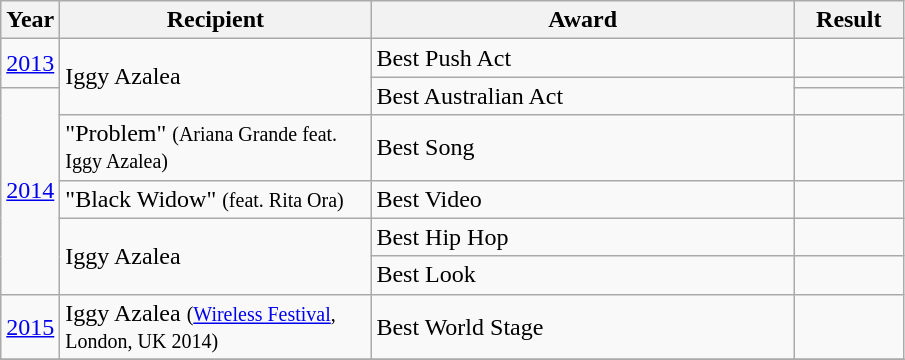<table class="wikitable">
<tr>
<th>Year</th>
<th width="200">Recipient</th>
<th width="275">Award</th>
<th width="65">Result</th>
</tr>
<tr>
<td rowspan=2><a href='#'>2013</a></td>
<td rowspan=3>Iggy Azalea</td>
<td>Best Push Act</td>
<td></td>
</tr>
<tr>
<td rowspan=2>Best Australian Act</td>
<td></td>
</tr>
<tr>
<td rowspan=5><a href='#'>2014</a></td>
<td></td>
</tr>
<tr>
<td>"Problem" <small>(Ariana Grande feat. Iggy Azalea)</small></td>
<td>Best Song</td>
<td></td>
</tr>
<tr>
<td>"Black Widow" <small>(feat. Rita Ora)</small></td>
<td>Best Video</td>
<td></td>
</tr>
<tr>
<td rowspan=2>Iggy Azalea</td>
<td>Best Hip Hop</td>
<td></td>
</tr>
<tr>
<td>Best Look</td>
<td></td>
</tr>
<tr>
<td><a href='#'>2015</a></td>
<td>Iggy Azalea <small>(<a href='#'>Wireless Festival</a>, London, UK 2014)</small></td>
<td>Best World Stage</td>
<td></td>
</tr>
<tr>
</tr>
</table>
